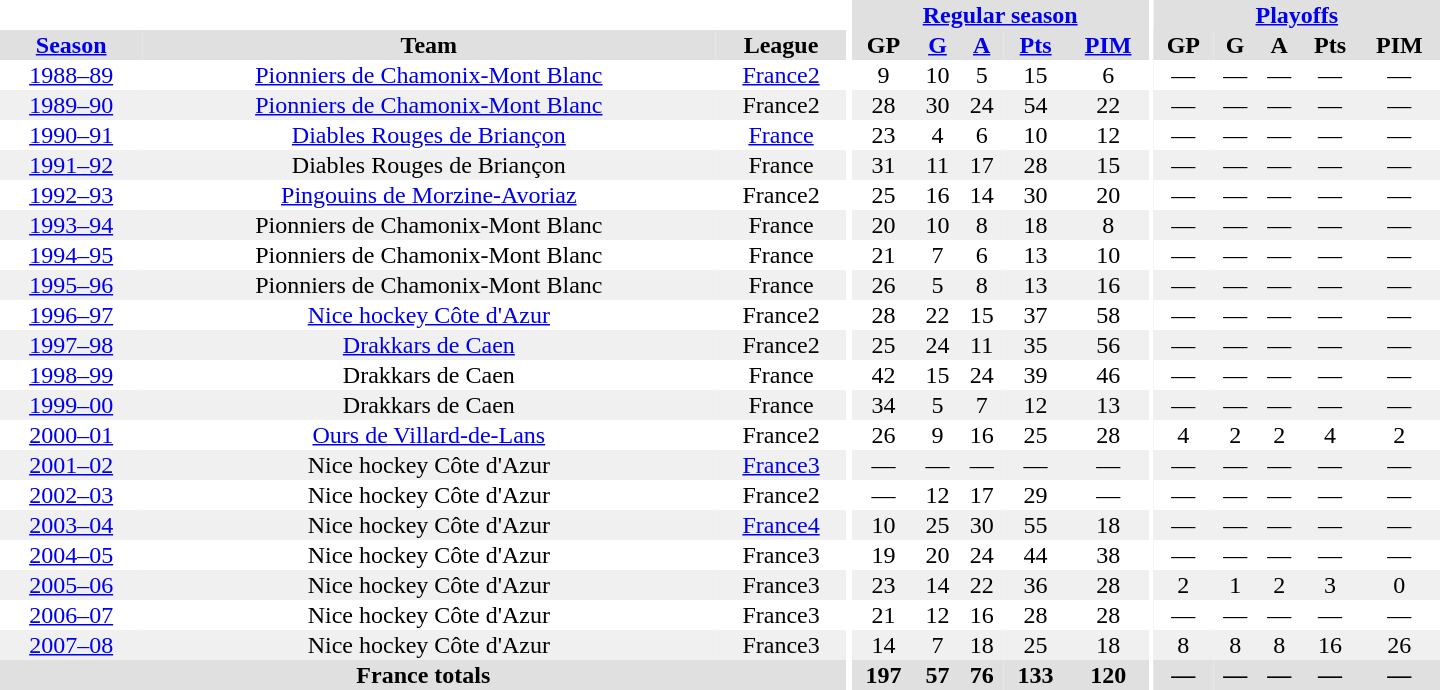<table border="0" cellpadding="1" cellspacing="0" style="text-align:center; width:60em">
<tr bgcolor="#e0e0e0">
<th colspan="3" bgcolor="#ffffff"></th>
<th rowspan="99" bgcolor="#ffffff"></th>
<th colspan="5"><a href='#'>Regular season</a></th>
<th rowspan="99" bgcolor="#ffffff"></th>
<th colspan="5"><a href='#'>Playoffs</a></th>
</tr>
<tr bgcolor="#e0e0e0">
<th><a href='#'>Season</a></th>
<th>Team</th>
<th>League</th>
<th>GP</th>
<th><a href='#'>G</a></th>
<th><a href='#'>A</a></th>
<th><a href='#'>Pts</a></th>
<th><a href='#'>PIM</a></th>
<th>GP</th>
<th>G</th>
<th>A</th>
<th>Pts</th>
<th>PIM</th>
</tr>
<tr>
<td><a href='#'>1988–89</a></td>
<td><a href='#'>Pionniers de Chamonix-Mont Blanc</a></td>
<td><a href='#'>France2</a></td>
<td>9</td>
<td>10</td>
<td>5</td>
<td>15</td>
<td>6</td>
<td>—</td>
<td>—</td>
<td>—</td>
<td>—</td>
<td>—</td>
</tr>
<tr bgcolor="#f0f0f0">
<td><a href='#'>1989–90</a></td>
<td><a href='#'>Pionniers de Chamonix-Mont Blanc</a></td>
<td>France2</td>
<td>28</td>
<td>30</td>
<td>24</td>
<td>54</td>
<td>22</td>
<td>—</td>
<td>—</td>
<td>—</td>
<td>—</td>
<td>—</td>
</tr>
<tr>
<td><a href='#'>1990–91</a></td>
<td><a href='#'>Diables Rouges de Briançon</a></td>
<td><a href='#'>France</a></td>
<td>23</td>
<td>4</td>
<td>6</td>
<td>10</td>
<td>12</td>
<td>—</td>
<td>—</td>
<td>—</td>
<td>—</td>
<td>—</td>
</tr>
<tr bgcolor="#f0f0f0">
<td><a href='#'>1991–92</a></td>
<td>Diables Rouges de Briançon</td>
<td>France</td>
<td>31</td>
<td>11</td>
<td>17</td>
<td>28</td>
<td>15</td>
<td>—</td>
<td>—</td>
<td>—</td>
<td>—</td>
<td>—</td>
</tr>
<tr>
<td><a href='#'>1992–93</a></td>
<td><a href='#'>Pingouins de Morzine-Avoriaz</a></td>
<td>France2</td>
<td>25</td>
<td>16</td>
<td>14</td>
<td>30</td>
<td>20</td>
<td>—</td>
<td>—</td>
<td>—</td>
<td>—</td>
<td>—</td>
</tr>
<tr bgcolor="#f0f0f0">
<td><a href='#'>1993–94</a></td>
<td>Pionniers de Chamonix-Mont Blanc</td>
<td>France</td>
<td>20</td>
<td>10</td>
<td>8</td>
<td>18</td>
<td>8</td>
<td>—</td>
<td>—</td>
<td>—</td>
<td>—</td>
<td>—</td>
</tr>
<tr>
<td><a href='#'>1994–95</a></td>
<td>Pionniers de Chamonix-Mont Blanc</td>
<td>France</td>
<td>21</td>
<td>7</td>
<td>6</td>
<td>13</td>
<td>10</td>
<td>—</td>
<td>—</td>
<td>—</td>
<td>—</td>
<td>—</td>
</tr>
<tr bgcolor="#f0f0f0">
<td><a href='#'>1995–96</a></td>
<td>Pionniers de Chamonix-Mont Blanc</td>
<td>France</td>
<td>26</td>
<td>5</td>
<td>8</td>
<td>13</td>
<td>16</td>
<td>—</td>
<td>—</td>
<td>—</td>
<td>—</td>
<td>—</td>
</tr>
<tr>
<td><a href='#'>1996–97</a></td>
<td><a href='#'>Nice hockey Côte d'Azur</a></td>
<td>France2</td>
<td>28</td>
<td>22</td>
<td>15</td>
<td>37</td>
<td>58</td>
<td>—</td>
<td>—</td>
<td>—</td>
<td>—</td>
<td>—</td>
</tr>
<tr bgcolor="#f0f0f0">
<td><a href='#'>1997–98</a></td>
<td><a href='#'>Drakkars de Caen</a></td>
<td>France2</td>
<td>25</td>
<td>24</td>
<td>11</td>
<td>35</td>
<td>56</td>
<td>—</td>
<td>—</td>
<td>—</td>
<td>—</td>
<td>—</td>
</tr>
<tr>
<td><a href='#'>1998–99</a></td>
<td>Drakkars de Caen</td>
<td>France</td>
<td>42</td>
<td>15</td>
<td>24</td>
<td>39</td>
<td>46</td>
<td>—</td>
<td>—</td>
<td>—</td>
<td>—</td>
<td>—</td>
</tr>
<tr bgcolor="#f0f0f0">
<td><a href='#'>1999–00</a></td>
<td>Drakkars de Caen</td>
<td>France</td>
<td>34</td>
<td>5</td>
<td>7</td>
<td>12</td>
<td>13</td>
<td>—</td>
<td>—</td>
<td>—</td>
<td>—</td>
<td>—</td>
</tr>
<tr>
<td><a href='#'>2000–01</a></td>
<td><a href='#'>Ours de Villard-de-Lans</a></td>
<td>France2</td>
<td>26</td>
<td>9</td>
<td>16</td>
<td>25</td>
<td>28</td>
<td>4</td>
<td>2</td>
<td>2</td>
<td>4</td>
<td>2</td>
</tr>
<tr bgcolor="#f0f0f0">
<td><a href='#'>2001–02</a></td>
<td>Nice hockey Côte d'Azur</td>
<td><a href='#'>France3</a></td>
<td>—</td>
<td>—</td>
<td>—</td>
<td>—</td>
<td>—</td>
<td>—</td>
<td>—</td>
<td>—</td>
<td>—</td>
<td>—</td>
</tr>
<tr>
<td><a href='#'>2002–03</a></td>
<td>Nice hockey Côte d'Azur</td>
<td>France2</td>
<td>—</td>
<td>12</td>
<td>17</td>
<td>29</td>
<td>—</td>
<td>—</td>
<td>—</td>
<td>—</td>
<td>—</td>
<td>—</td>
</tr>
<tr bgcolor="#f0f0f0">
<td><a href='#'>2003–04</a></td>
<td>Nice hockey Côte d'Azur</td>
<td><a href='#'>France4</a></td>
<td>10</td>
<td>25</td>
<td>30</td>
<td>55</td>
<td>18</td>
<td>—</td>
<td>—</td>
<td>—</td>
<td>—</td>
<td>—</td>
</tr>
<tr>
<td><a href='#'>2004–05</a></td>
<td>Nice hockey Côte d'Azur</td>
<td>France3</td>
<td>19</td>
<td>20</td>
<td>24</td>
<td>44</td>
<td>38</td>
<td>—</td>
<td>—</td>
<td>—</td>
<td>—</td>
<td>—</td>
</tr>
<tr bgcolor="#f0f0f0">
<td><a href='#'>2005–06</a></td>
<td>Nice hockey Côte d'Azur</td>
<td>France3</td>
<td>23</td>
<td>14</td>
<td>22</td>
<td>36</td>
<td>28</td>
<td>2</td>
<td>1</td>
<td>2</td>
<td>3</td>
<td>0</td>
</tr>
<tr>
<td><a href='#'>2006–07</a></td>
<td>Nice hockey Côte d'Azur</td>
<td>France3</td>
<td>21</td>
<td>12</td>
<td>16</td>
<td>28</td>
<td>28</td>
<td>—</td>
<td>—</td>
<td>—</td>
<td>—</td>
<td>—</td>
</tr>
<tr bgcolor="#f0f0f0">
<td><a href='#'>2007–08</a></td>
<td>Nice hockey Côte d'Azur</td>
<td>France3</td>
<td>14</td>
<td>7</td>
<td>18</td>
<td>25</td>
<td>18</td>
<td>8</td>
<td>8</td>
<td>8</td>
<td>16</td>
<td>26</td>
</tr>
<tr>
</tr>
<tr ALIGN="center" bgcolor="#e0e0e0">
<th colspan="3">France totals</th>
<th ALIGN="center">197</th>
<th ALIGN="center">57</th>
<th ALIGN="center">76</th>
<th ALIGN="center">133</th>
<th ALIGN="center">120</th>
<th ALIGN="center">—</th>
<th ALIGN="center">—</th>
<th ALIGN="center">—</th>
<th ALIGN="center">—</th>
<th ALIGN="center">—</th>
</tr>
</table>
